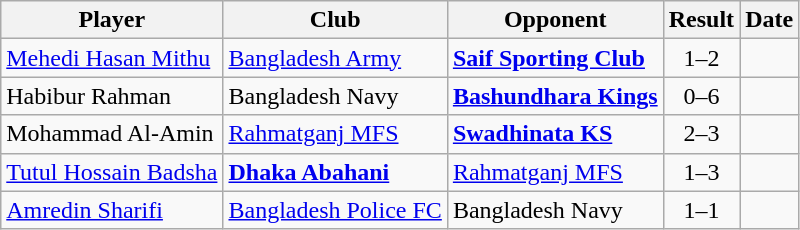<table class="wikitable">
<tr>
<th>Player</th>
<th>Club</th>
<th>Opponent</th>
<th style="text-align:center">Result</th>
<th>Date</th>
</tr>
<tr>
<td> <a href='#'>Mehedi Hasan Mithu</a></td>
<td><a href='#'>Bangladesh Army</a></td>
<td><strong><a href='#'>Saif Sporting Club</a></strong></td>
<td align="center">1–2</td>
<td></td>
</tr>
<tr>
<td> Habibur Rahman</td>
<td>Bangladesh Navy</td>
<td><strong><a href='#'>Bashundhara Kings</a></strong></td>
<td align="center">0–6</td>
<td></td>
</tr>
<tr>
<td> Mohammad Al-Amin</td>
<td><a href='#'>Rahmatganj MFS</a></td>
<td><strong><a href='#'>Swadhinata KS</a></strong></td>
<td align="center">2–3</td>
<td></td>
</tr>
<tr>
<td> <a href='#'>Tutul Hossain Badsha</a></td>
<td><strong><a href='#'>Dhaka Abahani</a></strong></td>
<td><a href='#'>Rahmatganj MFS</a></td>
<td align="center">1–3</td>
<td></td>
</tr>
<tr>
<td> <a href='#'>Amredin Sharifi</a></td>
<td><a href='#'>Bangladesh Police FC</a></td>
<td>Bangladesh Navy</td>
<td align="center">1–1</td>
<td></td>
</tr>
</table>
